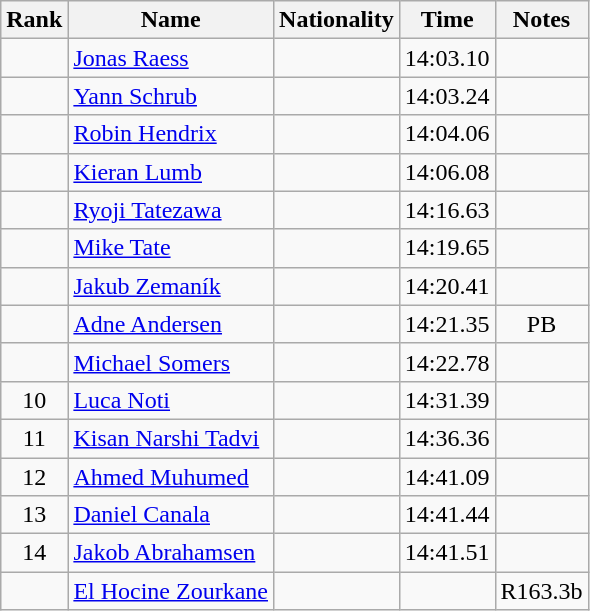<table class="wikitable sortable" style="text-align:center">
<tr>
<th>Rank</th>
<th>Name</th>
<th>Nationality</th>
<th>Time</th>
<th>Notes</th>
</tr>
<tr>
<td></td>
<td align=left><a href='#'>Jonas Raess</a></td>
<td align=left></td>
<td>14:03.10</td>
<td></td>
</tr>
<tr>
<td></td>
<td align=left><a href='#'>Yann Schrub</a></td>
<td align=left></td>
<td>14:03.24</td>
<td></td>
</tr>
<tr>
<td></td>
<td align=left><a href='#'>Robin Hendrix</a></td>
<td align=left></td>
<td>14:04.06</td>
<td></td>
</tr>
<tr>
<td></td>
<td align=left><a href='#'>Kieran Lumb</a></td>
<td align=left></td>
<td>14:06.08</td>
<td></td>
</tr>
<tr>
<td></td>
<td align=left><a href='#'>Ryoji Tatezawa</a></td>
<td align=left></td>
<td>14:16.63</td>
<td></td>
</tr>
<tr>
<td></td>
<td align=left><a href='#'>Mike Tate</a></td>
<td align=left></td>
<td>14:19.65</td>
<td></td>
</tr>
<tr>
<td></td>
<td align=left><a href='#'>Jakub Zemaník</a></td>
<td align=left></td>
<td>14:20.41</td>
<td></td>
</tr>
<tr>
<td></td>
<td align=left><a href='#'>Adne Andersen</a></td>
<td align=left></td>
<td>14:21.35</td>
<td>PB</td>
</tr>
<tr>
<td></td>
<td align=left><a href='#'>Michael Somers</a></td>
<td align=left></td>
<td>14:22.78</td>
<td></td>
</tr>
<tr>
<td>10</td>
<td align=left><a href='#'>Luca Noti</a></td>
<td align=left></td>
<td>14:31.39</td>
<td></td>
</tr>
<tr>
<td>11</td>
<td align=left><a href='#'>Kisan Narshi Tadvi</a></td>
<td align=left></td>
<td>14:36.36</td>
<td></td>
</tr>
<tr>
<td>12</td>
<td align=left><a href='#'>Ahmed Muhumed</a></td>
<td align=left></td>
<td>14:41.09</td>
<td></td>
</tr>
<tr>
<td>13</td>
<td align=left><a href='#'>Daniel Canala</a></td>
<td align=left></td>
<td>14:41.44</td>
<td></td>
</tr>
<tr>
<td>14</td>
<td align=left><a href='#'>Jakob Abrahamsen</a></td>
<td align=left></td>
<td>14:41.51</td>
<td></td>
</tr>
<tr>
<td></td>
<td align=left><a href='#'>El Hocine Zourkane</a></td>
<td align=left></td>
<td></td>
<td>R163.3b</td>
</tr>
</table>
